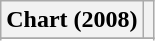<table class="wikitable sortable plainrowheaders" style="text-align:center">
<tr>
<th scope="col">Chart (2008)</th>
<th scope="col"></th>
</tr>
<tr>
</tr>
<tr>
</tr>
</table>
